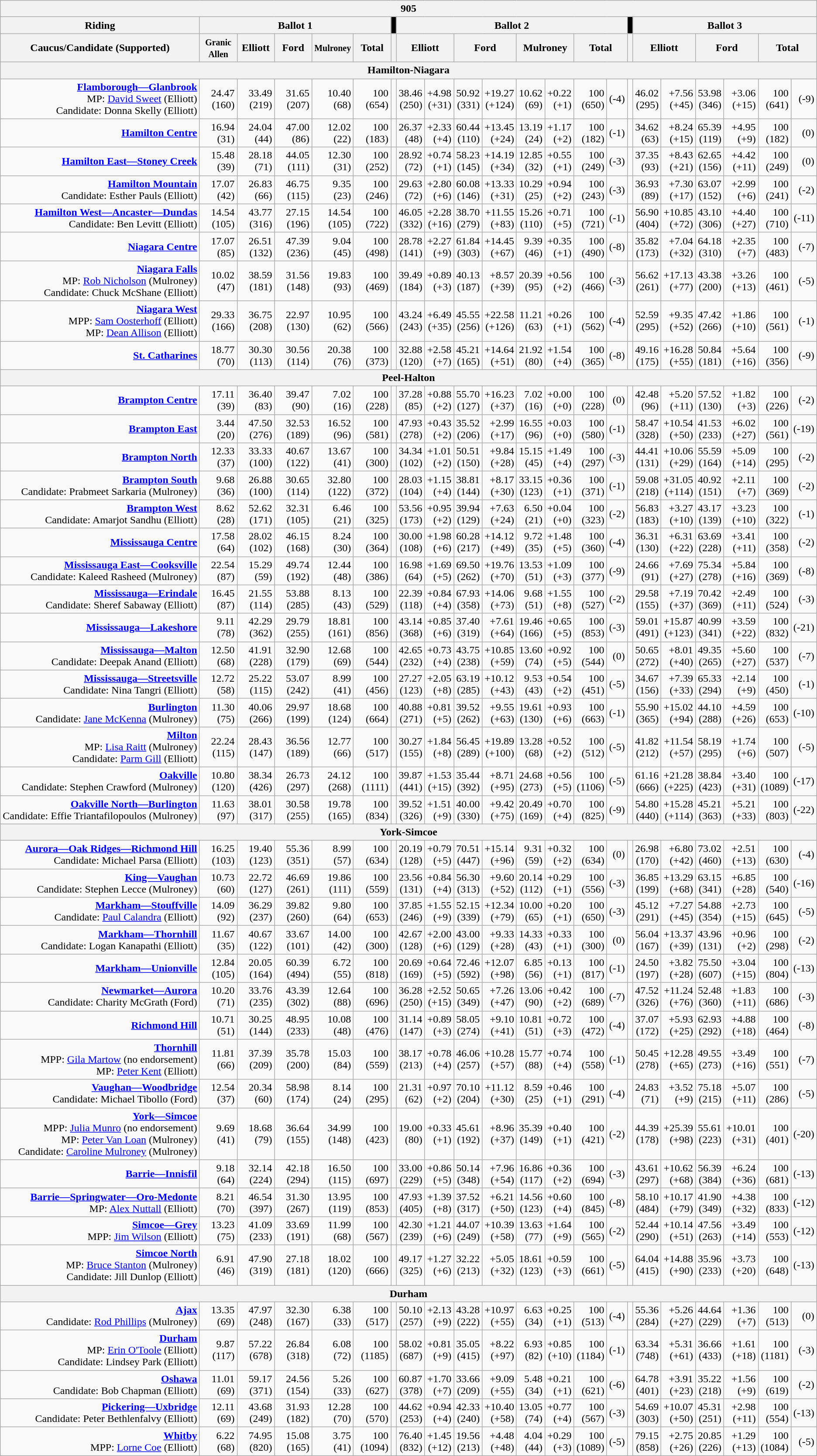<table class="wikitable mw-collapsible mw-collapsed">
<tr>
<th colspan = "22">905</th>
</tr>
<tr>
<th style="width:300px;">Riding</th>
<th colspan = "5">Ballot 1</th>
<th scope="col" style="width: 1px;background:black"></th>
<th colspan = "8">Ballot 2</th>
<th scope="col" style="width: 1px;background:black"></th>
<th colspan = "6">Ballot 3</th>
</tr>
<tr>
<th>Caucus/Candidate (Supported)</th>
<th style="width:50px;"><small>Granic<br>Allen</small></th>
<th style="width:50px;">Elliott</th>
<th style="width:50px;">Ford</th>
<th style="width:50px;"><small>Mulroney</small></th>
<th style="width:50px;">Total</th>
<th></th>
<th colspan = "2">Elliott</th>
<th colspan = "2">Ford</th>
<th colspan = "2">Mulroney</th>
<th colspan = "2">Total</th>
<th></th>
<th colspan = "2">Elliott</th>
<th colspan = "2">Ford</th>
<th colspan = "2">Total</th>
</tr>
<tr>
<th colspan = "22">Hamilton-Niagara</th>
</tr>
<tr style="text-align:right;">
<td><strong><a href='#'>Flamborough—Glanbrook</a></strong><br>MP: <a href='#'>David Sweet</a> (Elliott)<br>Candidate: Donna Skelly (Elliott)</td>
<td>24.47<br>(160)</td>
<td>33.49<br>(219)</td>
<td>31.65<br>(207)</td>
<td>10.40<br>(68)</td>
<td>100<br>(654)</td>
<td></td>
<td>38.46<br>(250)</td>
<td>+4.98<br>(+31)</td>
<td>50.92<br>(331)</td>
<td>+19.27<br>(+124)</td>
<td>10.62<br>(69)</td>
<td>+0.22<br>(+1)</td>
<td>100<br>(650)</td>
<td>(-4)</td>
<td></td>
<td>46.02<br>(295)</td>
<td>+7.56<br>(+45)</td>
<td>53.98<br>(346)</td>
<td>+3.06<br>(+15)</td>
<td>100<br>(641)</td>
<td>(-9)</td>
</tr>
<tr style="text-align:right;">
<td><strong><a href='#'>Hamilton Centre</a></strong><br></td>
<td>16.94<br>(31)</td>
<td>24.04<br>(44)</td>
<td>47.00<br>(86)</td>
<td>12.02<br>(22)</td>
<td>100<br>(183)</td>
<td></td>
<td>26.37<br>(48)</td>
<td>+2.33<br>(+4)</td>
<td>60.44<br>(110)</td>
<td>+13.45<br>(+24)</td>
<td>13.19<br>(24)</td>
<td>+1.17<br>(+2)</td>
<td>100<br>(182)</td>
<td>(-1)</td>
<td></td>
<td>34.62<br>(63)</td>
<td>+8.24<br>(+15)</td>
<td>65.39<br>(119)</td>
<td>+4.95<br>(+9)</td>
<td>100<br>(182)</td>
<td>(0)</td>
</tr>
<tr style="text-align:right;">
<td><strong><a href='#'>Hamilton East—Stoney Creek</a></strong><br></td>
<td>15.48<br>(39)</td>
<td>28.18<br>(71)</td>
<td>44.05<br>(111)</td>
<td>12.30<br>(31)</td>
<td>100<br>(252)</td>
<td></td>
<td>28.92<br>(72)</td>
<td>+0.74<br>(+1)</td>
<td>58.23<br>(145)</td>
<td>+14.19<br>(+34)</td>
<td>12.85<br>(32)</td>
<td>+0.55<br>(+1)</td>
<td>100<br>(249)</td>
<td>(-3)</td>
<td></td>
<td>37.35<br>(93)</td>
<td>+8.43<br>(+21)</td>
<td>62.65<br>(156)</td>
<td>+4.42<br>(+11)</td>
<td>100<br>(249)</td>
<td>(0)</td>
</tr>
<tr style="text-align:right;">
<td><strong><a href='#'>Hamilton Mountain</a></strong><br>Candidate: Esther Pauls (Elliott)</td>
<td>17.07<br>(42)</td>
<td>26.83<br>(66)</td>
<td>46.75<br>(115)</td>
<td>9.35<br>(23)</td>
<td>100<br>(246)</td>
<td></td>
<td>29.63<br>(72)</td>
<td>+2.80<br>(+6)</td>
<td>60.08<br>(146)</td>
<td>+13.33<br>(+31)</td>
<td>10.29<br>(25)</td>
<td>+0.94<br>(+2)</td>
<td>100<br>(243)</td>
<td>(-3)</td>
<td></td>
<td>36.93<br>(89)</td>
<td>+7.30<br>(+17)</td>
<td>63.07<br>(152)</td>
<td>+2.99<br>(+6)</td>
<td>100<br>(241)</td>
<td>(-2)</td>
</tr>
<tr style="text-align:right;">
<td><strong><a href='#'>Hamilton West—Ancaster—Dundas</a></strong><br>Candidate: Ben Levitt (Elliott)</td>
<td>14.54<br>(105)</td>
<td>43.77<br>(316)</td>
<td>27.15<br>(196)</td>
<td>14.54<br>(105)</td>
<td>100<br>(722)</td>
<td></td>
<td>46.05<br>(332)</td>
<td>+2.28<br>(+16)</td>
<td>38.70<br>(279)</td>
<td>+11.55<br>(+83)</td>
<td>15.26<br>(110)</td>
<td>+0.71<br>(+5)</td>
<td>100<br>(721)</td>
<td>(-1)</td>
<td></td>
<td>56.90<br>(404)</td>
<td>+10.85<br>(+72)</td>
<td>43.10<br>(306)</td>
<td>+4.40<br>(+27)</td>
<td>100<br>(710)</td>
<td>(-11)</td>
</tr>
<tr style="text-align:right;">
<td><strong><a href='#'>Niagara Centre</a></strong><br></td>
<td>17.07<br>(85)</td>
<td>26.51<br>(132)</td>
<td>47.39<br>(236)</td>
<td>9.04<br>(45)</td>
<td>100<br>(498)</td>
<td></td>
<td>28.78<br>(141)</td>
<td>+2.27<br>(+9)</td>
<td>61.84<br>(303)</td>
<td>+14.45<br>(+67)</td>
<td>9.39<br>(46)</td>
<td>+0.35<br>(+1)</td>
<td>100<br>(490)</td>
<td>(-8)</td>
<td></td>
<td>35.82<br>(173)</td>
<td>+7.04<br>(+32)</td>
<td>64.18<br>(310)</td>
<td>+2.35<br>(+7)</td>
<td>100<br>(483)</td>
<td>(-7)</td>
</tr>
<tr style="text-align:right;">
<td><strong><a href='#'>Niagara Falls</a></strong><br>MP: <a href='#'>Rob Nicholson</a> (Mulroney)<br>Candidate: Chuck McShane (Elliott)</td>
<td>10.02<br>(47)</td>
<td>38.59<br>(181)</td>
<td>31.56<br>(148)</td>
<td>19.83<br>(93)</td>
<td>100<br>(469)</td>
<td></td>
<td>39.49<br>(184)</td>
<td>+0.89<br>(+3)</td>
<td>40.13<br>(187)</td>
<td>+8.57<br>(+39)</td>
<td>20.39<br>(95)</td>
<td>+0.56<br>(+2)</td>
<td>100<br>(466)</td>
<td>(-3)</td>
<td></td>
<td>56.62<br>(261)</td>
<td>+17.13<br>(+77)</td>
<td>43.38<br>(200)</td>
<td>+3.26<br>(+13)</td>
<td>100<br>(461)</td>
<td>(-5)</td>
</tr>
<tr style="text-align:right;">
<td><strong><a href='#'>Niagara West</a></strong><br>MPP: <a href='#'>Sam Oosterhoff</a> (Elliott)<br>MP: <a href='#'>Dean Allison</a> (Elliott)</td>
<td>29.33<br>(166)</td>
<td>36.75<br>(208)</td>
<td>22.97<br>(130)</td>
<td>10.95<br>(62)</td>
<td>100<br>(566)</td>
<td></td>
<td>43.24<br>(243)</td>
<td>+6.49<br>(+35)</td>
<td>45.55<br>(256)</td>
<td>+22.58<br>(+126)</td>
<td>11.21<br>(63)</td>
<td>+0.26<br>(+1)</td>
<td>100<br>(562)</td>
<td>(-4)</td>
<td></td>
<td>52.59<br>(295)</td>
<td>+9.35<br>(+52)</td>
<td>47.42<br>(266)</td>
<td>+1.86<br>(+10)</td>
<td>100<br>(561)</td>
<td>(-1)</td>
</tr>
<tr style="text-align:right;">
<td><strong><a href='#'>St. Catharines</a></strong><br></td>
<td>18.77<br>(70)</td>
<td>30.30<br>(113)</td>
<td>30.56<br>(114)</td>
<td>20.38<br>(76)</td>
<td>100<br>(373)</td>
<td></td>
<td>32.88<br>(120)</td>
<td>+2.58<br>(+7)</td>
<td>45.21<br>(165)</td>
<td>+14.64<br>(+51)</td>
<td>21.92<br>(80)</td>
<td>+1.54<br>(+4)</td>
<td>100<br>(365)</td>
<td>(-8)</td>
<td></td>
<td>49.16<br>(175)</td>
<td>+16.28<br>(+55)</td>
<td>50.84<br>(181)</td>
<td>+5.64<br>(+16)</td>
<td>100<br>(356)</td>
<td>(-9)</td>
</tr>
<tr>
<th colspan = "22">Peel-Halton</th>
</tr>
<tr style="text-align:right;">
<td><strong><a href='#'>Brampton Centre</a></strong><br></td>
<td>17.11<br>(39)</td>
<td>36.40<br>(83)</td>
<td>39.47<br>(90)</td>
<td>7.02<br>(16)</td>
<td>100<br>(228)</td>
<td></td>
<td>37.28<br>(85)</td>
<td>+0.88<br>(+2)</td>
<td>55.70<br>(127)</td>
<td>+16.23<br>(+37)</td>
<td>7.02<br>(16)</td>
<td>+0.00<br>(+0)</td>
<td>100<br>(228)</td>
<td>(0)</td>
<td></td>
<td>42.48<br>(96)</td>
<td>+5.20<br>(+11)</td>
<td>57.52<br>(130)</td>
<td>+1.82<br>(+3)</td>
<td>100<br>(226)</td>
<td>(-2)</td>
</tr>
<tr style="text-align:right;">
<td><strong><a href='#'>Brampton East</a></strong><br></td>
<td>3.44<br>(20)</td>
<td>47.50<br>(276)</td>
<td>32.53<br>(189)</td>
<td>16.52<br>(96)</td>
<td>100<br>(581)</td>
<td></td>
<td>47.93<br>(278)</td>
<td>+0.43<br>(+2)</td>
<td>35.52<br>(206)</td>
<td>+2.99<br>(+17)</td>
<td>16.55<br>(96)</td>
<td>+0.03<br>(+0)</td>
<td>100<br>(580)</td>
<td>(-1)</td>
<td></td>
<td>58.47<br>(328)</td>
<td>+10.54<br>(+50)</td>
<td>41.53<br>(233)</td>
<td>+6.02<br>(+27)</td>
<td>100<br>(561)</td>
<td>(-19)</td>
</tr>
<tr style="text-align:right;">
<td><strong><a href='#'>Brampton North</a></strong><br></td>
<td>12.33<br>(37)</td>
<td>33.33<br>(100)</td>
<td>40.67<br>(122)</td>
<td>13.67<br>(41)</td>
<td>100<br>(300)</td>
<td></td>
<td>34.34<br>(102)</td>
<td>+1.01<br>(+2)</td>
<td>50.51<br>(150)</td>
<td>+9.84<br>(+28)</td>
<td>15.15<br>(45)</td>
<td>+1.49<br>(+4)</td>
<td>100<br>(297)</td>
<td>(-3)</td>
<td></td>
<td>44.41<br>(131)</td>
<td>+10.06<br>(+29)</td>
<td>55.59<br>(164)</td>
<td>+5.09<br>(+14)</td>
<td>100<br>(295)</td>
<td>(-2)</td>
</tr>
<tr style="text-align:right;">
<td><strong><a href='#'>Brampton South</a></strong><br>Candidate: Prabmeet Sarkaria (Mulroney)</td>
<td>9.68<br>(36)</td>
<td>26.88<br>(100)</td>
<td>30.65<br>(114)</td>
<td>32.80<br>(122)</td>
<td>100<br>(372)</td>
<td></td>
<td>28.03<br>(104)</td>
<td>+1.15<br>(+4)</td>
<td>38.81<br>(144)</td>
<td>+8.17<br>(+30)</td>
<td>33.15<br>(123)</td>
<td>+0.36<br>(+1)</td>
<td>100<br>(371)</td>
<td>(-1)</td>
<td></td>
<td>59.08<br>(218)</td>
<td>+31.05<br>(+114)</td>
<td>40.92<br>(151)</td>
<td>+2.11<br>(+7)</td>
<td>100<br>(369)</td>
<td>(-2)</td>
</tr>
<tr style="text-align:right;">
<td><strong><a href='#'>Brampton West</a></strong><br>Candidate: Amarjot Sandhu (Elliott)</td>
<td>8.62<br>(28)</td>
<td>52.62<br>(171)</td>
<td>32.31<br>(105)</td>
<td>6.46<br>(21)</td>
<td>100<br>(325)</td>
<td></td>
<td>53.56<br>(173)</td>
<td>+0.95<br>(+2)</td>
<td>39.94<br>(129)</td>
<td>+7.63<br>(+24)</td>
<td>6.50<br>(21)</td>
<td>+0.04<br>(+0)</td>
<td>100<br>(323)</td>
<td>(-2)</td>
<td></td>
<td>56.83<br>(183)</td>
<td>+3.27<br>(+10)</td>
<td>43.17<br>(139)</td>
<td>+3.23<br>(+10)</td>
<td>100<br>(322)</td>
<td>(-1)</td>
</tr>
<tr style="text-align:right;">
<td><strong><a href='#'>Mississauga Centre</a></strong><br></td>
<td>17.58<br>(64)</td>
<td>28.02<br>(102)</td>
<td>46.15<br>(168)</td>
<td>8.24<br>(30)</td>
<td>100<br>(364)</td>
<td></td>
<td>30.00<br>(108)</td>
<td>+1.98<br>(+6)</td>
<td>60.28<br>(217)</td>
<td>+14.12<br>(+49)</td>
<td>9.72<br>(35)</td>
<td>+1.48<br>(+5)</td>
<td>100<br>(360)</td>
<td>(-4)</td>
<td></td>
<td>36.31<br>(130)</td>
<td>+6.31<br>(+22)</td>
<td>63.69<br>(228)</td>
<td>+3.41<br>(+11)</td>
<td>100<br>(358)</td>
<td>(-2)</td>
</tr>
<tr style="text-align:right;">
<td><strong><a href='#'>Mississauga East—Cooksville</a></strong><br>Candidate: Kaleed Rasheed (Mulroney)</td>
<td>22.54<br>(87)</td>
<td>15.29<br>(59)</td>
<td>49.74<br>(192)</td>
<td>12.44<br>(48)</td>
<td>100<br>(386)</td>
<td></td>
<td>16.98<br>(64)</td>
<td>+1.69<br>(+5)</td>
<td>69.50<br>(262)</td>
<td>+19.76<br>(+70)</td>
<td>13.53<br>(51)</td>
<td>+1.09<br>(+3)</td>
<td>100<br>(377)</td>
<td>(-9)</td>
<td></td>
<td>24.66<br>(91)</td>
<td>+7.69<br>(+27)</td>
<td>75.34<br>(278)</td>
<td>+5.84<br>(+16)</td>
<td>100<br>(369)</td>
<td>(-8)</td>
</tr>
<tr style="text-align:right;">
<td><strong><a href='#'>Mississauga—Erindale</a></strong><br>Candidate: Sheref Sabaway (Elliott)</td>
<td>16.45<br>(87)</td>
<td>21.55<br>(114)</td>
<td>53.88<br>(285)</td>
<td>8.13<br>(43)</td>
<td>100<br>(529)</td>
<td></td>
<td>22.39<br>(118)</td>
<td>+0.84<br>(+4)</td>
<td>67.93<br>(358)</td>
<td>+14.06<br>(+73)</td>
<td>9.68<br>(51)</td>
<td>+1.55<br>(+8)</td>
<td>100<br>(527)</td>
<td>(-2)</td>
<td></td>
<td>29.58<br>(155)</td>
<td>+7.19<br>(+37)</td>
<td>70.42<br>(369)</td>
<td>+2.49<br>(+11)</td>
<td>100<br>(524)</td>
<td>(-3)</td>
</tr>
<tr style="text-align:right;">
<td><strong><a href='#'>Mississauga—Lakeshore</a></strong><br></td>
<td>9.11<br>(78)</td>
<td>42.29<br>(362)</td>
<td>29.79<br>(255)</td>
<td>18.81<br>(161)</td>
<td>100<br>(856)</td>
<td></td>
<td>43.14<br>(368)</td>
<td>+0.85<br>(+6)</td>
<td>37.40<br>(319)</td>
<td>+7.61<br>(+64)</td>
<td>19.46<br>(166)</td>
<td>+0.65<br>(+5)</td>
<td>100<br>(853)</td>
<td>(-3)</td>
<td></td>
<td>59.01<br>(491)</td>
<td>+15.87<br>(+123)</td>
<td>40.99<br>(341)</td>
<td>+3.59<br>(+22)</td>
<td>100<br>(832)</td>
<td>(-21)</td>
</tr>
<tr style="text-align:right;">
<td><strong><a href='#'>Mississauga—Malton</a></strong><br>Candidate: Deepak Anand (Elliott)</td>
<td>12.50<br>(68)</td>
<td>41.91<br>(228)</td>
<td>32.90<br>(179)</td>
<td>12.68<br>(69)</td>
<td>100<br>(544)</td>
<td></td>
<td>42.65<br>(232)</td>
<td>+0.73<br>(+4)</td>
<td>43.75<br>(238)</td>
<td>+10.85<br>(+59)</td>
<td>13.60<br>(74)</td>
<td>+0.92<br>(+5)</td>
<td>100<br>(544)</td>
<td>(0)</td>
<td></td>
<td>50.65<br>(272)</td>
<td>+8.01<br>(+40)</td>
<td>49.35<br>(265)</td>
<td>+5.60<br>(+27)</td>
<td>100<br>(537)</td>
<td>(-7)</td>
</tr>
<tr style="text-align:right;">
<td><strong><a href='#'>Mississauga—Streetsville</a></strong><br>Candidate: Nina Tangri (Elliott)</td>
<td>12.72<br>(58)</td>
<td>25.22<br>(115)</td>
<td>53.07<br>(242)</td>
<td>8.99<br>(41)</td>
<td>100<br>(456)</td>
<td></td>
<td>27.27<br>(123)</td>
<td>+2.05<br>(+8)</td>
<td>63.19<br>(285)</td>
<td>+10.12<br>(+43)</td>
<td>9.53<br>(43)</td>
<td>+0.54<br>(+2)</td>
<td>100<br>(451)</td>
<td>(-5)</td>
<td></td>
<td>34.67<br>(156)</td>
<td>+7.39<br>(+33)</td>
<td>65.33<br>(294)</td>
<td>+2.14<br>(+9)</td>
<td>100<br>(450)</td>
<td>(-1)</td>
</tr>
<tr style="text-align:right;">
<td><strong><a href='#'>Burlington</a></strong><br>Candidate: <a href='#'>Jane McKenna</a> (Mulroney)</td>
<td>11.30<br>(75)</td>
<td>40.06<br>(266)</td>
<td>29.97<br>(199)</td>
<td>18.68<br>(124)</td>
<td>100<br>(664)</td>
<td></td>
<td>40.88<br>(271)</td>
<td>+0.81<br>(+5)</td>
<td>39.52<br>(262)</td>
<td>+9.55<br>(+63)</td>
<td>19.61<br>(130)</td>
<td>+0.93<br>(+6)</td>
<td>100<br>(663)</td>
<td>(-1)</td>
<td></td>
<td>55.90<br>(365)</td>
<td>+15.02<br>(+94)</td>
<td>44.10<br>(288)</td>
<td>+4.59<br>(+26)</td>
<td>100<br>(653)</td>
<td>(-10)</td>
</tr>
<tr style="text-align:right;">
<td><strong><a href='#'>Milton</a></strong><br>MP: <a href='#'>Lisa Raitt</a> (Mulroney)<br>Candidate: <a href='#'>Parm Gill</a> (Elliott)</td>
<td>22.24<br>(115)</td>
<td>28.43<br>(147)</td>
<td>36.56<br>(189)</td>
<td>12.77<br>(66)</td>
<td>100<br>(517)</td>
<td></td>
<td>30.27<br>(155)</td>
<td>+1.84<br>(+8)</td>
<td>56.45<br>(289)</td>
<td>+19.89<br>(+100)</td>
<td>13.28<br>(68)</td>
<td>+0.52<br>(+2)</td>
<td>100<br>(512)</td>
<td>(-5)</td>
<td></td>
<td>41.82<br>(212)</td>
<td>+11.54<br>(+57)</td>
<td>58.19<br>(295)</td>
<td>+1.74<br>(+6)</td>
<td>100<br>(507)</td>
<td>(-5)</td>
</tr>
<tr style="text-align:right;">
<td><strong><a href='#'>Oakville</a></strong><br>Candidate: Stephen Crawford (Mulroney)</td>
<td>10.80<br>(120)</td>
<td>38.34<br>(426)</td>
<td>26.73<br>(297)</td>
<td>24.12<br>(268)</td>
<td>100<br>(1111)</td>
<td></td>
<td>39.87<br>(441)</td>
<td>+1.53<br>(+15)</td>
<td>35.44<br>(392)</td>
<td>+8.71<br>(+95)</td>
<td>24.68<br>(273)</td>
<td>+0.56<br>(+5)</td>
<td>100<br>(1106)</td>
<td>(-5)</td>
<td></td>
<td>61.16<br>(666)</td>
<td>+21.28<br>(+225)</td>
<td>38.84<br>(423)</td>
<td>+3.40<br>(+31)</td>
<td>100<br>(1089)</td>
<td>(-17)</td>
</tr>
<tr style="text-align:right;">
<td><strong><a href='#'>Oakville North—Burlington</a></strong><br>Candidate: Effie Triantafilopoulos (Mulroney)</td>
<td>11.63<br>(97)</td>
<td>38.01<br>(317)</td>
<td>30.58<br>(255)</td>
<td>19.78<br>(165)</td>
<td>100<br>(834)</td>
<td></td>
<td>39.52<br>(326)</td>
<td>+1.51<br>(+9)</td>
<td>40.00<br>(330)</td>
<td>+9.42<br>(+75)</td>
<td>20.49<br>(169)</td>
<td>+0.70<br>(+4)</td>
<td>100<br>(825)</td>
<td>(-9)</td>
<td></td>
<td>54.80<br>(440)</td>
<td>+15.28<br>(+114)</td>
<td>45.21<br>(363)</td>
<td>+5.21<br>(+33)</td>
<td>100<br>(803)</td>
<td>(-22)</td>
</tr>
<tr>
<th colspan = "22">York-Simcoe</th>
</tr>
<tr style="text-align:right;">
<td><strong><a href='#'>Aurora—Oak Ridges—Richmond Hill</a></strong><br>Candidate: Michael Parsa (Elliott)</td>
<td>16.25<br>(103)</td>
<td>19.40<br>(123)</td>
<td>55.36<br>(351)</td>
<td>8.99<br>(57)</td>
<td>100<br>(634)</td>
<td></td>
<td>20.19<br>(128)</td>
<td>+0.79<br>(+5)</td>
<td>70.51<br>(447)</td>
<td>+15.14<br>(+96)</td>
<td>9.31<br>(59)</td>
<td>+0.32<br>(+2)</td>
<td>100<br>(634)</td>
<td>(0)</td>
<td></td>
<td>26.98<br>(170)</td>
<td>+6.80<br>(+42)</td>
<td>73.02<br>(460)</td>
<td>+2.51<br>(+13)</td>
<td>100<br>(630)</td>
<td>(-4)</td>
</tr>
<tr style="text-align:right;">
<td><strong><a href='#'>King—Vaughan</a></strong><br>Candidate: Stephen Lecce (Mulroney)</td>
<td>10.73<br>(60)</td>
<td>22.72<br>(127)</td>
<td>46.69<br>(261)</td>
<td>19.86<br>(111)</td>
<td>100<br>(559)</td>
<td></td>
<td>23.56<br>(131)</td>
<td>+0.84<br>(+4)</td>
<td>56.30<br>(313)</td>
<td>+9.60<br>(+52)</td>
<td>20.14<br>(112)</td>
<td>+0.29<br>(+1)</td>
<td>100<br>(556)</td>
<td>(-3)</td>
<td></td>
<td>36.85<br>(199)</td>
<td>+13.29<br>(+68)</td>
<td>63.15<br>(341)</td>
<td>+6.85<br>(+28)</td>
<td>100<br>(540)</td>
<td>(-16)</td>
</tr>
<tr style="text-align:right;">
<td><strong><a href='#'>Markham—Stouffville</a></strong><br>Candidate: <a href='#'>Paul Calandra</a> (Elliott)</td>
<td>14.09<br>(92)</td>
<td>36.29<br>(237)</td>
<td>39.82<br>(260)</td>
<td>9.80<br>(64)</td>
<td>100<br>(653)</td>
<td></td>
<td>37.85<br>(246)</td>
<td>+1.55<br>(+9)</td>
<td>52.15<br>(339)</td>
<td>+12.34<br>(+79)</td>
<td>10.00<br>(65)</td>
<td>+0.20<br>(+1)</td>
<td>100<br>(650)</td>
<td>(-3)</td>
<td></td>
<td>45.12<br>(291)</td>
<td>+7.27<br>(+45)</td>
<td>54.88<br>(354)</td>
<td>+2.73<br>(+15)</td>
<td>100<br>(645)</td>
<td>(-5)</td>
</tr>
<tr style="text-align:right;">
<td><strong><a href='#'>Markham—Thornhill</a></strong><br>Candidate: Logan Kanapathi (Elliott)</td>
<td>11.67<br>(35)</td>
<td>40.67<br>(122)</td>
<td>33.67<br>(101)</td>
<td>14.00<br>(42)</td>
<td>100<br>(300)</td>
<td></td>
<td>42.67<br>(128)</td>
<td>+2.00<br>(+6)</td>
<td>43.00<br>(129)</td>
<td>+9.33<br>(+28)</td>
<td>14.33<br>(43)</td>
<td>+0.33<br>(+1)</td>
<td>100<br>(300)</td>
<td>(0)</td>
<td></td>
<td>56.04<br>(167)</td>
<td>+13.37<br>(+39)</td>
<td>43.96<br>(131)</td>
<td>+0.96<br>(+2)</td>
<td>100<br>(298)</td>
<td>(-2)</td>
</tr>
<tr style="text-align:right;">
<td><strong><a href='#'>Markham—Unionville</a></strong><br></td>
<td>12.84<br>(105)</td>
<td>20.05<br>(164)</td>
<td>60.39<br>(494)</td>
<td>6.72<br>(55)</td>
<td>100<br>(818)</td>
<td></td>
<td>20.69<br>(169)</td>
<td>+0.64<br>(+5)</td>
<td>72.46<br>(592)</td>
<td>+12.07<br>(+98)</td>
<td>6.85<br>(56)</td>
<td>+0.13<br>(+1)</td>
<td>100<br>(817)</td>
<td>(-1)</td>
<td></td>
<td>24.50<br>(197)</td>
<td>+3.82<br>(+28)</td>
<td>75.50<br>(607)</td>
<td>+3.04<br>(+15)</td>
<td>100<br>(804)</td>
<td>(-13)</td>
</tr>
<tr style="text-align:right;">
<td><strong><a href='#'>Newmarket—Aurora</a></strong><br>Candidate: Charity McGrath (Ford)</td>
<td>10.20<br>(71)</td>
<td>33.76<br>(235)</td>
<td>43.39<br>(302)</td>
<td>12.64<br>(88)</td>
<td>100<br>(696)</td>
<td></td>
<td>36.28<br>(250)</td>
<td>+2.52<br>(+15)</td>
<td>50.65<br>(349)</td>
<td>+7.26<br>(+47)</td>
<td>13.06<br>(90)</td>
<td>+0.42<br>(+2)</td>
<td>100<br>(689)</td>
<td>(-7)</td>
<td></td>
<td>47.52<br>(326)</td>
<td>+11.24<br>(+76)</td>
<td>52.48<br>(360)</td>
<td>+1.83<br>(+11)</td>
<td>100<br>(686)</td>
<td>(-3)</td>
</tr>
<tr style="text-align:right;">
<td><strong><a href='#'>Richmond Hill</a></strong><br></td>
<td>10.71<br>(51)</td>
<td>30.25<br>(144)</td>
<td>48.95<br>(233)</td>
<td>10.08<br>(48)</td>
<td>100<br>(476)</td>
<td></td>
<td>31.14<br>(147)</td>
<td>+0.89<br>(+3)</td>
<td>58.05<br>(274)</td>
<td>+9.10<br>(+41)</td>
<td>10.81<br>(51)</td>
<td>+0.72<br>(+3)</td>
<td>100<br>(472)</td>
<td>(-4)</td>
<td></td>
<td>37.07<br>(172)</td>
<td>+5.93<br>(+25)</td>
<td>62.93<br>(292)</td>
<td>+4.88<br>(+18)</td>
<td>100<br>(464)</td>
<td>(-8)</td>
</tr>
<tr style="text-align:right;">
<td><strong><a href='#'>Thornhill</a></strong><br>MPP: <a href='#'>Gila Martow</a> (no endorsement)<br>MP: <a href='#'>Peter Kent</a> (Elliott)</td>
<td>11.81<br>(66)</td>
<td>37.39<br>(209)</td>
<td>35.78<br>(200)</td>
<td>15.03<br>(84)</td>
<td>100<br>(559)</td>
<td></td>
<td>38.17<br>(213)</td>
<td>+0.78<br>(+4)</td>
<td>46.06<br>(257)</td>
<td>+10.28<br>(+57)</td>
<td>15.77<br>(88)</td>
<td>+0.74<br>(+4)</td>
<td>100<br>(558)</td>
<td>(-1)</td>
<td></td>
<td>50.45<br>(278)</td>
<td>+12.28<br>(+65)</td>
<td>49.55<br>(273)</td>
<td>+3.49<br>(+16)</td>
<td>100<br>(551)</td>
<td>(-7)</td>
</tr>
<tr style="text-align:right;">
<td><strong><a href='#'>Vaughan—Woodbridge</a></strong><br>Candidate: Michael Tibollo (Ford)</td>
<td>12.54<br>(37)</td>
<td>20.34<br>(60)</td>
<td>58.98<br>(174)</td>
<td>8.14<br>(24)</td>
<td>100<br>(295)</td>
<td></td>
<td>21.31<br>(62)</td>
<td>+0.97<br>(+2)</td>
<td>70.10<br>(204)</td>
<td>+11.12<br>(+30)</td>
<td>8.59<br>(25)</td>
<td>+0.46<br>(+1)</td>
<td>100<br>(291)</td>
<td>(-4)</td>
<td></td>
<td>24.83<br>(71)</td>
<td>+3.52<br>(+9)</td>
<td>75.18<br>(215)</td>
<td>+5.07<br>(+11)</td>
<td>100<br>(286)</td>
<td>(-5)</td>
</tr>
<tr style="text-align:right;">
<td><strong><a href='#'>York—Simcoe</a></strong><br>MPP: <a href='#'>Julia Munro</a> (no endorsement)<br>MP: <a href='#'>Peter Van Loan</a> (Mulroney)<br>Candidate: <a href='#'>Caroline Mulroney</a> (Mulroney)</td>
<td>9.69<br>(41)</td>
<td>18.68<br>(79)</td>
<td>36.64<br>(155)</td>
<td>34.99<br>(148)</td>
<td>100<br>(423)</td>
<td></td>
<td>19.00<br>(80)</td>
<td>+0.33<br>(+1)</td>
<td>45.61<br>(192)</td>
<td>+8.96<br>(+37)</td>
<td>35.39<br>(149)</td>
<td>+0.40<br>(+1)</td>
<td>100<br>(421)</td>
<td>(-2)</td>
<td></td>
<td>44.39<br>(178)</td>
<td>+25.39<br>(+98)</td>
<td>55.61<br>(223)</td>
<td>+10.01<br>(+31)</td>
<td>100<br>(401)</td>
<td>(-20)</td>
</tr>
<tr style="text-align:right;">
<td><strong><a href='#'>Barrie—Innisfil</a></strong><br></td>
<td>9.18<br>(64)</td>
<td>32.14<br>(224)</td>
<td>42.18<br>(294)</td>
<td>16.50<br>(115)</td>
<td>100<br>(697)</td>
<td></td>
<td>33.00<br>(229)</td>
<td>+0.86<br>(+5)</td>
<td>50.14<br>(348)</td>
<td>+7.96<br>(+54)</td>
<td>16.86<br>(117)</td>
<td>+0.36<br>(+2)</td>
<td>100<br>(694)</td>
<td>(-3)</td>
<td></td>
<td>43.61<br>(297)</td>
<td>+10.62<br>(+68)</td>
<td>56.39<br>(384)</td>
<td>+6.24<br>(+36)</td>
<td>100<br>(681)</td>
<td>(-13)</td>
</tr>
<tr style="text-align:right;">
<td><strong><a href='#'>Barrie—Springwater—Oro-Medonte</a></strong><br>MP: <a href='#'>Alex Nuttall</a> (Elliott)</td>
<td>8.21<br>(70)</td>
<td>46.54<br>(397)</td>
<td>31.30<br>(267)</td>
<td>13.95<br>(119)</td>
<td>100<br>(853)</td>
<td></td>
<td>47.93<br>(405)</td>
<td>+1.39<br>(+8)</td>
<td>37.52<br>(317)</td>
<td>+6.21<br>(+50)</td>
<td>14.56<br>(123)</td>
<td>+0.60<br>(+4)</td>
<td>100<br>(845)</td>
<td>(-8)</td>
<td></td>
<td>58.10<br>(484)</td>
<td>+10.17<br>(+79)</td>
<td>41.90<br>(349)</td>
<td>+4.38<br>(+32)</td>
<td>100<br>(833)</td>
<td>(-12)</td>
</tr>
<tr style="text-align:right;">
<td><strong><a href='#'>Simcoe—Grey</a></strong><br>MPP: <a href='#'>Jim Wilson</a> (Elliott)</td>
<td>13.23<br>(75)</td>
<td>41.09<br>(233)</td>
<td>33.69<br>(191)</td>
<td>11.99<br>(68)</td>
<td>100<br>(567)</td>
<td></td>
<td>42.30<br>(239)</td>
<td>+1.21<br>(+6)</td>
<td>44.07<br>(249)</td>
<td>+10.39<br>(+58)</td>
<td>13.63<br>(77)</td>
<td>+1.64<br>(+9)</td>
<td>100<br>(565)</td>
<td>(-2)</td>
<td></td>
<td>52.44<br>(290)</td>
<td>+10.14<br>(+51)</td>
<td>47.56<br>(263)</td>
<td>+3.49<br>(+14)</td>
<td>100<br>(553)</td>
<td>(-12)</td>
</tr>
<tr style="text-align:right;">
<td><strong><a href='#'>Simcoe North</a></strong><br>MP: <a href='#'>Bruce Stanton</a> (Mulroney)<br>Candidate: Jill Dunlop (Elliott)</td>
<td>6.91<br>(46)</td>
<td>47.90<br>(319)</td>
<td>27.18<br>(181)</td>
<td>18.02<br>(120)</td>
<td>100<br>(666)</td>
<td></td>
<td>49.17<br>(325)</td>
<td>+1.27<br>(+6)</td>
<td>32.22<br>(213)</td>
<td>+5.05<br>(+32)</td>
<td>18.61<br>(123)</td>
<td>+0.59<br>(+3)</td>
<td>100<br>(661)</td>
<td>(-5)</td>
<td></td>
<td>64.04<br>(415)</td>
<td>+14.88<br>(+90)</td>
<td>35.96<br>(233)</td>
<td>+3.73<br>(+20)</td>
<td>100<br>(648)</td>
<td>(-13)</td>
</tr>
<tr>
<th colspan = "22">Durham</th>
</tr>
<tr style="text-align:right;">
<td><strong><a href='#'>Ajax</a></strong><br>Candidate: <a href='#'>Rod Phillips</a> (Mulroney)</td>
<td>13.35<br>(69)</td>
<td>47.97<br>(248)</td>
<td>32.30<br>(167)</td>
<td>6.38<br>(33)</td>
<td>100<br>(517)</td>
<td></td>
<td>50.10<br>(257)</td>
<td>+2.13<br>(+9)</td>
<td>43.28<br>(222)</td>
<td>+10.97<br>(+55)</td>
<td>6.63<br>(34)</td>
<td>+0.25<br>(+1)</td>
<td>100<br>(513)</td>
<td>(-4)</td>
<td></td>
<td>55.36<br>(284)</td>
<td>+5.26<br>(+27)</td>
<td>44.64<br>(229)</td>
<td>+1.36<br>(+7)</td>
<td>100<br>(513)</td>
<td>(0)</td>
</tr>
<tr style="text-align:right;">
<td><strong><a href='#'>Durham</a></strong><br>MP: <a href='#'>Erin O'Toole</a> (Elliott)<br>Candidate: Lindsey Park (Elliott)</td>
<td>9.87<br>(117)</td>
<td>57.22<br>(678)</td>
<td>26.84<br>(318)</td>
<td>6.08<br>(72)</td>
<td>100<br>(1185)</td>
<td></td>
<td>58.02<br>(687)</td>
<td>+0.81<br>(+9)</td>
<td>35.05<br>(415)</td>
<td>+8.22<br>(+97)</td>
<td>6.93<br>(82)</td>
<td>+0.85<br>(+10)</td>
<td>100<br>(1184)</td>
<td>(-1)</td>
<td></td>
<td>63.34<br>(748)</td>
<td>+5.31<br>(+61)</td>
<td>36.66<br>(433)</td>
<td>+1.61<br>(+18)</td>
<td>100<br>(1181)</td>
<td>(-3)</td>
</tr>
<tr style="text-align:right;">
<td><strong><a href='#'>Oshawa</a></strong><br>Candidate: Bob Chapman (Elliott)</td>
<td>11.01<br>(69)</td>
<td>59.17<br>(371)</td>
<td>24.56<br>(154)</td>
<td>5.26<br>(33)</td>
<td>100<br>(627)</td>
<td></td>
<td>60.87<br>(378)</td>
<td>+1.70<br>(+7)</td>
<td>33.66<br>(209)</td>
<td>+9.09<br>(+55)</td>
<td>5.48<br>(34)</td>
<td>+0.21<br>(+1)</td>
<td>100<br>(621)</td>
<td>(-6)</td>
<td></td>
<td>64.78<br>(401)</td>
<td>+3.91<br>(+23)</td>
<td>35.22<br>(218)</td>
<td>+1.56<br>(+9)</td>
<td>100<br>(619)</td>
<td>(-2)</td>
</tr>
<tr style="text-align:right;">
<td><strong><a href='#'>Pickering—Uxbridge</a></strong><br>Candidate: Peter Bethlenfalvy (Elliott)</td>
<td>12.11<br>(69)</td>
<td>43.68<br>(249)</td>
<td>31.93<br>(182)</td>
<td>12.28<br>(70)</td>
<td>100<br>(570)</td>
<td></td>
<td>44.62<br>(253)</td>
<td>+0.94<br>(+4)</td>
<td>42.33<br>(240)</td>
<td>+10.40<br>(+58)</td>
<td>13.05<br>(74)</td>
<td>+0.77<br>(+4)</td>
<td>100<br>(567)</td>
<td>(-3)</td>
<td></td>
<td>54.69<br>(303)</td>
<td>+10.07<br>(+50)</td>
<td>45.31<br>(251)</td>
<td>+2.98<br>(+11)</td>
<td>100<br>(554)</td>
<td>(-13)</td>
</tr>
<tr style="text-align:right;">
<td><strong><a href='#'>Whitby</a></strong><br>MPP: <a href='#'>Lorne Coe</a> (Elliott)</td>
<td>6.22<br>(68)</td>
<td>74.95<br>(820)</td>
<td>15.08<br>(165)</td>
<td>3.75<br>(41)</td>
<td>100<br>(1094)</td>
<td></td>
<td>76.40<br>(832)</td>
<td>+1.45<br>(+12)</td>
<td>19.56<br>(213)</td>
<td>+4.48<br>(+48)</td>
<td>4.04<br>(44)</td>
<td>+0.29<br>(+3)</td>
<td>100<br>(1089)</td>
<td>(-5)</td>
<td></td>
<td>79.15<br>(858)</td>
<td>+2.75<br>(+26)</td>
<td>20.85<br>(226)</td>
<td>+1.29<br>(+13)</td>
<td>100<br>(1084)</td>
<td>(-5)</td>
</tr>
</table>
